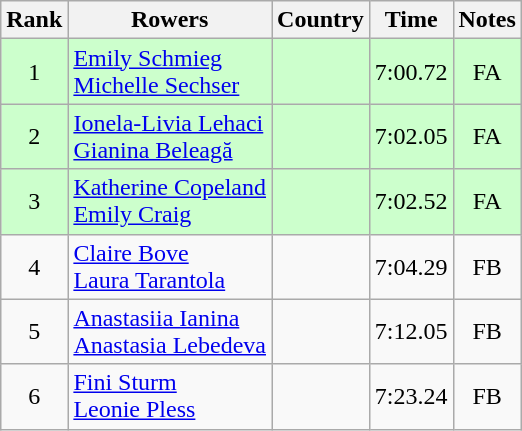<table class="wikitable" style="text-align:center">
<tr>
<th>Rank</th>
<th>Rowers</th>
<th>Country</th>
<th>Time</th>
<th>Notes</th>
</tr>
<tr bgcolor=ccffcc>
<td>1</td>
<td align="left"><a href='#'>Emily Schmieg</a><br><a href='#'>Michelle Sechser</a></td>
<td align="left"></td>
<td>7:00.72</td>
<td>FA</td>
</tr>
<tr bgcolor=ccffcc>
<td>2</td>
<td align="left"><a href='#'>Ionela-Livia Lehaci</a><br><a href='#'>Gianina Beleagă</a></td>
<td align="left"></td>
<td>7:02.05</td>
<td>FA</td>
</tr>
<tr bgcolor=ccffcc>
<td>3</td>
<td align="left"><a href='#'>Katherine Copeland</a><br><a href='#'>Emily Craig</a></td>
<td align="left"></td>
<td>7:02.52</td>
<td>FA</td>
</tr>
<tr>
<td>4</td>
<td align="left"><a href='#'>Claire Bove</a><br><a href='#'>Laura Tarantola</a></td>
<td align="left"></td>
<td>7:04.29</td>
<td>FB</td>
</tr>
<tr>
<td>5</td>
<td align="left"><a href='#'>Anastasiia Ianina</a><br><a href='#'>Anastasia Lebedeva</a></td>
<td align="left"></td>
<td>7:12.05</td>
<td>FB</td>
</tr>
<tr>
<td>6</td>
<td align="left"><a href='#'>Fini Sturm</a><br><a href='#'>Leonie Pless</a></td>
<td align="left"></td>
<td>7:23.24</td>
<td>FB</td>
</tr>
</table>
